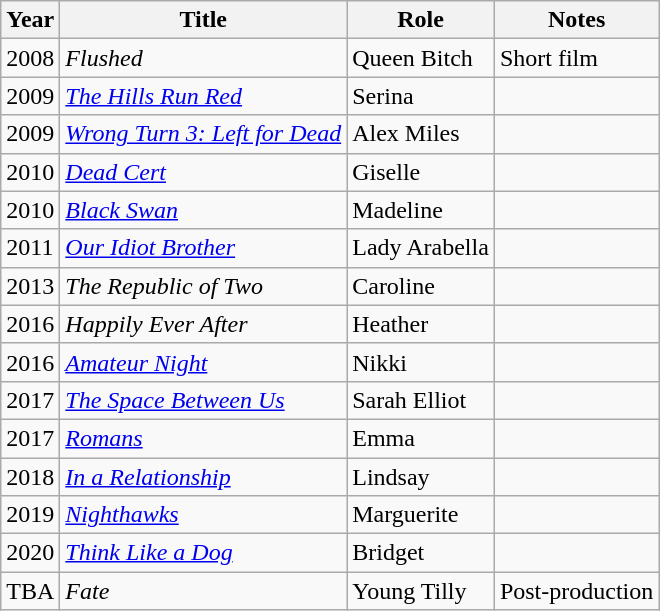<table class="wikitable sortable">
<tr>
<th>Year</th>
<th>Title</th>
<th>Role</th>
<th class="unsortable">Notes</th>
</tr>
<tr>
<td>2008</td>
<td><em>Flushed</em></td>
<td>Queen Bitch</td>
<td>Short film</td>
</tr>
<tr>
<td>2009</td>
<td data-sort-value="Hills Run Red, The"><em><a href='#'>The Hills Run Red</a></em></td>
<td>Serina</td>
<td></td>
</tr>
<tr>
<td>2009</td>
<td><em><a href='#'>Wrong Turn 3: Left for Dead</a></em></td>
<td>Alex Miles</td>
<td></td>
</tr>
<tr>
<td>2010</td>
<td><em><a href='#'>Dead Cert</a></em></td>
<td>Giselle</td>
<td></td>
</tr>
<tr>
<td>2010</td>
<td><em><a href='#'>Black Swan</a></em></td>
<td>Madeline</td>
<td></td>
</tr>
<tr>
<td>2011</td>
<td><em><a href='#'>Our Idiot Brother</a></em></td>
<td>Lady Arabella</td>
<td></td>
</tr>
<tr>
<td>2013</td>
<td data-sort-value="Republic of Two, The"><em>The Republic of Two</em></td>
<td>Caroline</td>
<td></td>
</tr>
<tr>
<td>2016</td>
<td><em>Happily Ever After</em></td>
<td>Heather</td>
<td></td>
</tr>
<tr>
<td>2016</td>
<td><em><a href='#'>Amateur Night</a></em></td>
<td>Nikki</td>
<td></td>
</tr>
<tr>
<td>2017</td>
<td data-sort-value="Space Between Us, The"><em><a href='#'>The Space Between Us</a></em></td>
<td>Sarah Elliot</td>
<td></td>
</tr>
<tr>
<td>2017</td>
<td><em><a href='#'>Romans</a></em></td>
<td>Emma</td>
<td></td>
</tr>
<tr>
<td>2018</td>
<td><em><a href='#'>In a Relationship</a></em></td>
<td>Lindsay</td>
<td></td>
</tr>
<tr>
<td>2019</td>
<td><em><a href='#'>Nighthawks</a></em></td>
<td>Marguerite</td>
<td></td>
</tr>
<tr>
<td>2020</td>
<td><em><a href='#'>Think Like a Dog</a></em></td>
<td>Bridget</td>
<td></td>
</tr>
<tr>
<td>TBA</td>
<td><em>Fate</em></td>
<td>Young Tilly</td>
<td>Post-production</td>
</tr>
</table>
